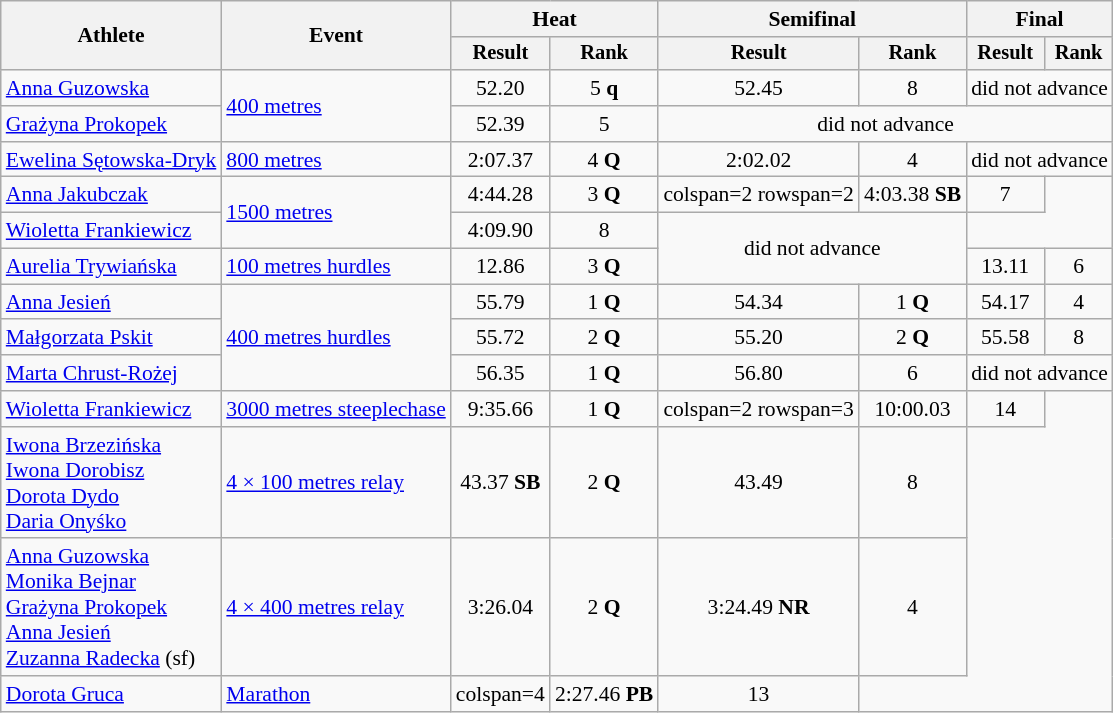<table class="wikitable" style="font-size:90%">
<tr>
<th rowspan="2">Athlete</th>
<th rowspan="2">Event</th>
<th colspan="2">Heat</th>
<th colspan="2">Semifinal</th>
<th colspan="2">Final</th>
</tr>
<tr style="font-size:95%">
<th>Result</th>
<th>Rank</th>
<th>Result</th>
<th>Rank</th>
<th>Result</th>
<th>Rank</th>
</tr>
<tr style=text-align:center>
<td style=text-align:left><a href='#'>Anna Guzowska</a></td>
<td style=text-align:left rowspan=2><a href='#'>400 metres</a></td>
<td>52.20</td>
<td>5 <strong>q</strong></td>
<td>52.45</td>
<td>8</td>
<td colspan=2>did not advance</td>
</tr>
<tr style=text-align:center>
<td style=text-align:left><a href='#'>Grażyna Prokopek</a></td>
<td>52.39</td>
<td>5</td>
<td colspan=4>did not advance</td>
</tr>
<tr style=text-align:center>
<td style=text-align:left><a href='#'>Ewelina Sętowska-Dryk</a></td>
<td style=text-align:left><a href='#'>800 metres</a></td>
<td>2:07.37</td>
<td>4 <strong>Q</strong></td>
<td>2:02.02</td>
<td>4</td>
<td colspan=2>did not advance</td>
</tr>
<tr style=text-align:center>
<td style=text-align:left><a href='#'>Anna Jakubczak</a></td>
<td style=text-align:left rowspan=2><a href='#'>1500 metres</a></td>
<td>4:44.28</td>
<td>3 <strong>Q</strong></td>
<td>colspan=2 rowspan=2 </td>
<td>4:03.38 <strong>SB</strong></td>
<td>7</td>
</tr>
<tr style=text-align:center>
<td style=text-align:left><a href='#'>Wioletta Frankiewicz</a></td>
<td>4:09.90</td>
<td>8</td>
<td colspan=2 rowspan=2>did not advance</td>
</tr>
<tr style=text-align:center>
<td style=text-align:left><a href='#'>Aurelia Trywiańska</a></td>
<td style=text-align:left><a href='#'>100 metres hurdles</a></td>
<td>12.86</td>
<td>3 <strong>Q</strong></td>
<td>13.11</td>
<td>6</td>
</tr>
<tr style=text-align:center>
<td style=text-align:left><a href='#'>Anna Jesień</a></td>
<td style=text-align:left rowspan=3><a href='#'>400 metres hurdles</a></td>
<td>55.79</td>
<td>1 <strong>Q</strong></td>
<td>54.34</td>
<td>1 <strong>Q</strong></td>
<td>54.17</td>
<td>4</td>
</tr>
<tr style=text-align:center>
<td style=text-align:left><a href='#'>Małgorzata Pskit</a></td>
<td>55.72</td>
<td>2 <strong>Q</strong></td>
<td>55.20</td>
<td>2 <strong>Q</strong></td>
<td>55.58</td>
<td>8</td>
</tr>
<tr style=text-align:center>
<td style=text-align:left><a href='#'>Marta Chrust-Rożej</a></td>
<td>56.35</td>
<td>1 <strong>Q</strong></td>
<td>56.80</td>
<td>6</td>
<td colspan=2>did not advance</td>
</tr>
<tr style=text-align:center>
<td style=text-align:left><a href='#'>Wioletta Frankiewicz</a></td>
<td style=text-align:left><a href='#'>3000 metres steeplechase</a></td>
<td>9:35.66</td>
<td>1 <strong>Q</strong></td>
<td>colspan=2 rowspan=3 </td>
<td>10:00.03</td>
<td>14</td>
</tr>
<tr style=text-align:center>
<td style=text-align:left><a href='#'>Iwona Brzezińska</a><br><a href='#'>Iwona Dorobisz</a><br><a href='#'>Dorota Dydo</a><br><a href='#'>Daria Onyśko</a></td>
<td style=text-align:left><a href='#'>4 × 100 metres relay</a></td>
<td>43.37 <strong>SB</strong></td>
<td>2 <strong>Q</strong></td>
<td>43.49</td>
<td>8</td>
</tr>
<tr style=text-align:center>
<td style=text-align:left><a href='#'>Anna Guzowska</a><br><a href='#'>Monika Bejnar</a><br><a href='#'>Grażyna Prokopek</a><br><a href='#'>Anna Jesień</a><br><a href='#'>Zuzanna Radecka</a> (sf)</td>
<td style=text-align:left><a href='#'>4 × 400 metres relay</a></td>
<td>3:26.04</td>
<td>2 <strong>Q</strong></td>
<td>3:24.49 <strong>NR</strong></td>
<td>4</td>
</tr>
<tr style=text-align:center>
<td style=text-align:left><a href='#'>Dorota Gruca</a></td>
<td style=text-align:left><a href='#'>Marathon</a></td>
<td>colspan=4 </td>
<td>2:27.46 <strong>PB</strong></td>
<td>13</td>
</tr>
</table>
